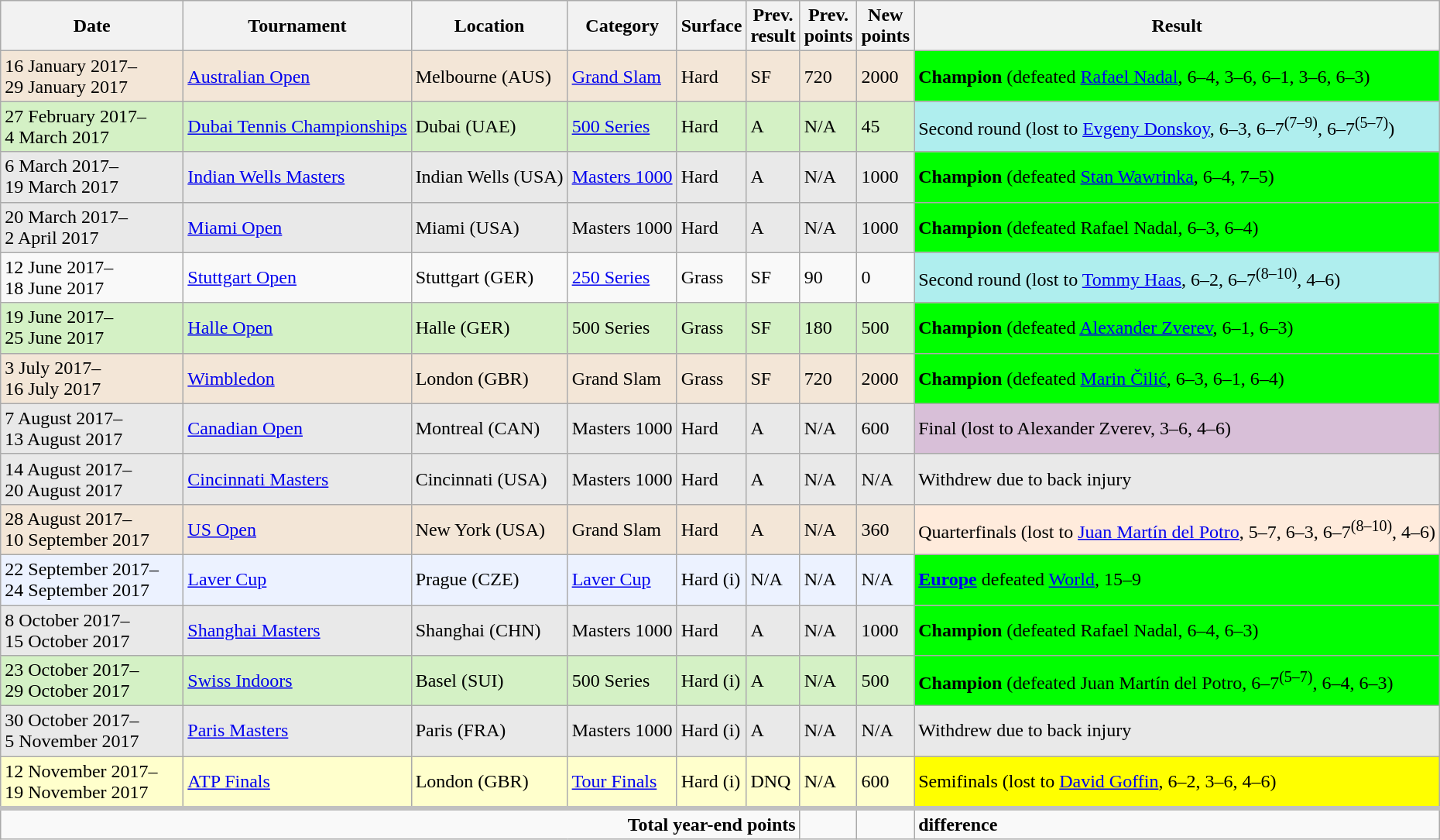<table class="wikitable" style="text-align:left">
<tr>
<th style="width:150px">Date</th>
<th>Tournament</th>
<th>Location</th>
<th>Category</th>
<th>Surface</th>
<th>Prev.<br>result</th>
<th>Prev.<br>points</th>
<th>New<br>points</th>
<th>Result</th>
</tr>
<tr style="background:#F3E6D7;">
<td>16 January 2017–<br>29 January 2017</td>
<td><a href='#'>Australian Open</a></td>
<td>Melbourne (AUS)</td>
<td><a href='#'>Grand Slam</a></td>
<td>Hard</td>
<td>SF</td>
<td>720</td>
<td>2000</td>
<td style="background:lime;"><strong>Champion</strong> (defeated <a href='#'>Rafael Nadal</a>, 6–4, 3–6, 6–1, 3–6, 6–3)</td>
</tr>
<tr style="background:#D4F1C5;">
<td>27 February 2017–<br> 4 March 2017</td>
<td><a href='#'>Dubai Tennis Championships</a></td>
<td>Dubai (UAE)</td>
<td><a href='#'>500 Series</a></td>
<td>Hard</td>
<td>A</td>
<td>N/A</td>
<td>45</td>
<td style="background:#afeeee;">Second round (lost to <a href='#'>Evgeny Donskoy</a>, 6–3, 6–7<sup>(7–9)</sup>, 6–7<sup>(5–7)</sup>)</td>
</tr>
<tr style="background:#E9E9E9;">
<td>6 March 2017–<br>19 March 2017</td>
<td><a href='#'>Indian Wells Masters</a></td>
<td>Indian Wells (USA)</td>
<td><a href='#'>Masters 1000</a></td>
<td>Hard</td>
<td>A</td>
<td>N/A</td>
<td>1000</td>
<td style="background:lime;"><strong>Champion</strong> (defeated <a href='#'>Stan Wawrinka</a>, 6–4, 7–5)</td>
</tr>
<tr style="background:#E9E9E9;">
<td>20 March 2017–<br>2 April 2017</td>
<td><a href='#'>Miami Open</a></td>
<td>Miami (USA)</td>
<td>Masters 1000</td>
<td>Hard</td>
<td>A</td>
<td>N/A</td>
<td>1000</td>
<td style="background:lime;"><strong>Champion</strong> (defeated Rafael Nadal, 6–3, 6–4)</td>
</tr>
<tr>
<td>12 June 2017–<br>18 June 2017</td>
<td><a href='#'>Stuttgart Open</a></td>
<td>Stuttgart (GER)</td>
<td><a href='#'>250 Series</a></td>
<td>Grass</td>
<td>SF</td>
<td>90</td>
<td>0</td>
<td style="background:#afeeee;">Second round (lost to <a href='#'>Tommy Haas</a>, 6–2, 6–7<sup>(8–10)</sup>, 4–6)</td>
</tr>
<tr style="background:#D4F1C5;">
<td>19 June 2017–<br>25 June 2017</td>
<td><a href='#'>Halle Open</a></td>
<td>Halle (GER)</td>
<td>500 Series</td>
<td>Grass</td>
<td>SF</td>
<td>180</td>
<td>500</td>
<td style="background:lime;"><strong>Champion</strong> (defeated <a href='#'>Alexander Zverev</a>, 6–1, 6–3)</td>
</tr>
<tr style="background:#F3E6D7;">
<td>3 July 2017–<br>16 July 2017</td>
<td><a href='#'>Wimbledon</a></td>
<td>London (GBR)</td>
<td>Grand Slam</td>
<td>Grass</td>
<td>SF</td>
<td>720</td>
<td>2000</td>
<td style="background:lime;"><strong>Champion</strong> (defeated <a href='#'>Marin Čilić</a>, 6–3, 6–1, 6–4)</td>
</tr>
<tr style="background:#E9E9E9;">
<td>7 August 2017–<br>13 August 2017</td>
<td><a href='#'>Canadian Open</a></td>
<td>Montreal (CAN)</td>
<td>Masters 1000</td>
<td>Hard</td>
<td>A</td>
<td>N/A</td>
<td>600</td>
<td style="background:thistle;">Final (lost to Alexander Zverev, 3–6, 4–6)</td>
</tr>
<tr style="background:#E9E9E9;">
<td>14 August 2017–<br>20 August 2017</td>
<td><a href='#'>Cincinnati Masters</a></td>
<td>Cincinnati (USA)</td>
<td>Masters 1000</td>
<td>Hard</td>
<td>A</td>
<td>N/A</td>
<td>N/A</td>
<td>Withdrew due to back injury</td>
</tr>
<tr style="background:#F3E6D7;">
<td>28 August 2017–<br>10 September 2017</td>
<td><a href='#'>US Open</a></td>
<td>New York (USA)</td>
<td>Grand Slam</td>
<td>Hard</td>
<td>A</td>
<td>N/A</td>
<td>360</td>
<td style="background:#ffebdc;">Quarterfinals (lost to <a href='#'>Juan Martín del Potro</a>, 5–7, 6–3, 6–7<sup>(8–10)</sup>, 4–6)</td>
</tr>
<tr style="background:#ECF2FF;">
<td>22 September 2017–<br>24 September 2017</td>
<td><a href='#'>Laver Cup</a></td>
<td>Prague (CZE)</td>
<td><a href='#'>Laver Cup</a></td>
<td>Hard (i)</td>
<td>N/A</td>
<td>N/A</td>
<td>N/A</td>
<td style="background:lime;"><strong> <a href='#'>Europe</a></strong> defeated  <a href='#'>World</a>, 15–9</td>
</tr>
<tr style="background:#E9E9E9;">
<td>8 October 2017–<br>15 October 2017</td>
<td><a href='#'>Shanghai Masters</a></td>
<td>Shanghai (CHN)</td>
<td>Masters 1000</td>
<td>Hard</td>
<td>A</td>
<td>N/A</td>
<td>1000</td>
<td style="background:lime;"><strong>Champion</strong> (defeated Rafael Nadal, 6–4, 6–3)</td>
</tr>
<tr style="background:#D4F1C5;">
<td>23 October 2017–<br>29 October 2017</td>
<td><a href='#'>Swiss Indoors</a></td>
<td>Basel (SUI)</td>
<td>500 Series</td>
<td>Hard (i)</td>
<td>A</td>
<td>N/A</td>
<td>500</td>
<td style="background:lime;"><strong>Champion</strong> (defeated Juan Martín del Potro, 6–7<sup>(5–7)</sup>, 6–4, 6–3)</td>
</tr>
<tr style="background:#E9E9E9;">
<td>30 October 2017–<br>5 November 2017</td>
<td><a href='#'>Paris Masters</a></td>
<td>Paris (FRA)</td>
<td>Masters 1000</td>
<td>Hard (i)</td>
<td>A</td>
<td>N/A</td>
<td>N/A</td>
<td>Withdrew due to back injury</td>
</tr>
<tr style="background:#FFFFCC;">
<td>12 November 2017–<br>19 November 2017</td>
<td><a href='#'>ATP Finals</a></td>
<td>London (GBR)</td>
<td><a href='#'>Tour Finals</a></td>
<td>Hard (i)</td>
<td>DNQ</td>
<td>N/A</td>
<td>600</td>
<td style="background:yellow;">Semifinals (lost to <a href='#'>David Goffin</a>, 6–2, 3–6, 4–6)</td>
</tr>
<tr style="border-top:4px solid silver;">
<td colspan=6 align=right><strong>Total year-end points</strong></td>
<td></td>
<td></td>
<td>  <strong>difference</strong></td>
</tr>
</table>
